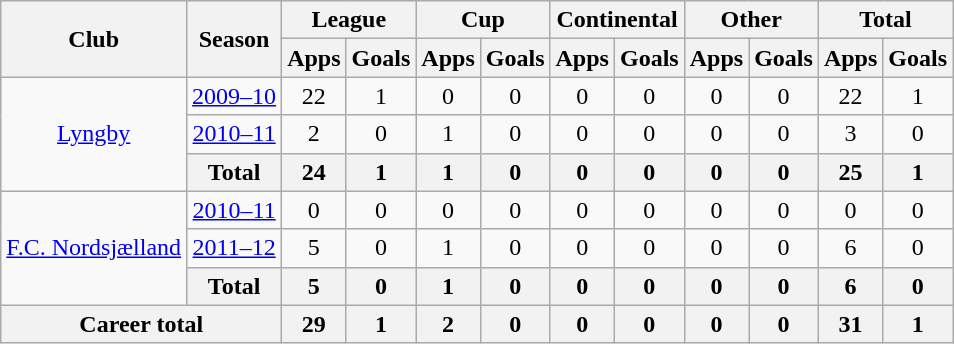<table class="wikitable" style="text-align:center">
<tr>
<th rowspan="2">Club</th>
<th rowspan="2">Season</th>
<th colspan="2">League</th>
<th colspan="2">Cup</th>
<th colspan="2">Continental</th>
<th colspan="2">Other</th>
<th colspan="2">Total</th>
</tr>
<tr>
<th>Apps</th>
<th>Goals</th>
<th>Apps</th>
<th>Goals</th>
<th>Apps</th>
<th>Goals</th>
<th>Apps</th>
<th>Goals</th>
<th>Apps</th>
<th>Goals</th>
</tr>
<tr>
<td rowspan="3"><a href='#'>Lyngby</a></td>
<td><a href='#'>2009–10</a></td>
<td>22</td>
<td>1</td>
<td>0</td>
<td>0</td>
<td>0</td>
<td>0</td>
<td>0</td>
<td>0</td>
<td>22</td>
<td>1</td>
</tr>
<tr>
<td><a href='#'>2010–11</a></td>
<td>2</td>
<td>0</td>
<td>1</td>
<td>0</td>
<td>0</td>
<td>0</td>
<td>0</td>
<td>0</td>
<td>3</td>
<td>0</td>
</tr>
<tr>
<th>Total</th>
<th>24</th>
<th>1</th>
<th>1</th>
<th>0</th>
<th>0</th>
<th>0</th>
<th>0</th>
<th>0</th>
<th>25</th>
<th>1</th>
</tr>
<tr>
<td rowspan="3"><a href='#'>F.C. Nordsjælland</a></td>
<td><a href='#'>2010–11</a></td>
<td>0</td>
<td>0</td>
<td>0</td>
<td>0</td>
<td>0</td>
<td>0</td>
<td>0</td>
<td>0</td>
<td>0</td>
<td>0</td>
</tr>
<tr>
<td><a href='#'>2011–12</a></td>
<td>5</td>
<td>0</td>
<td>1</td>
<td>0</td>
<td>0</td>
<td>0</td>
<td>0</td>
<td>0</td>
<td>6</td>
<td>0</td>
</tr>
<tr>
<th>Total</th>
<th>5</th>
<th>0</th>
<th>1</th>
<th>0</th>
<th>0</th>
<th>0</th>
<th>0</th>
<th>0</th>
<th>6</th>
<th>0</th>
</tr>
<tr>
<th colspan="2">Career total</th>
<th>29</th>
<th>1</th>
<th>2</th>
<th>0</th>
<th>0</th>
<th>0</th>
<th>0</th>
<th>0</th>
<th>31</th>
<th>1</th>
</tr>
</table>
